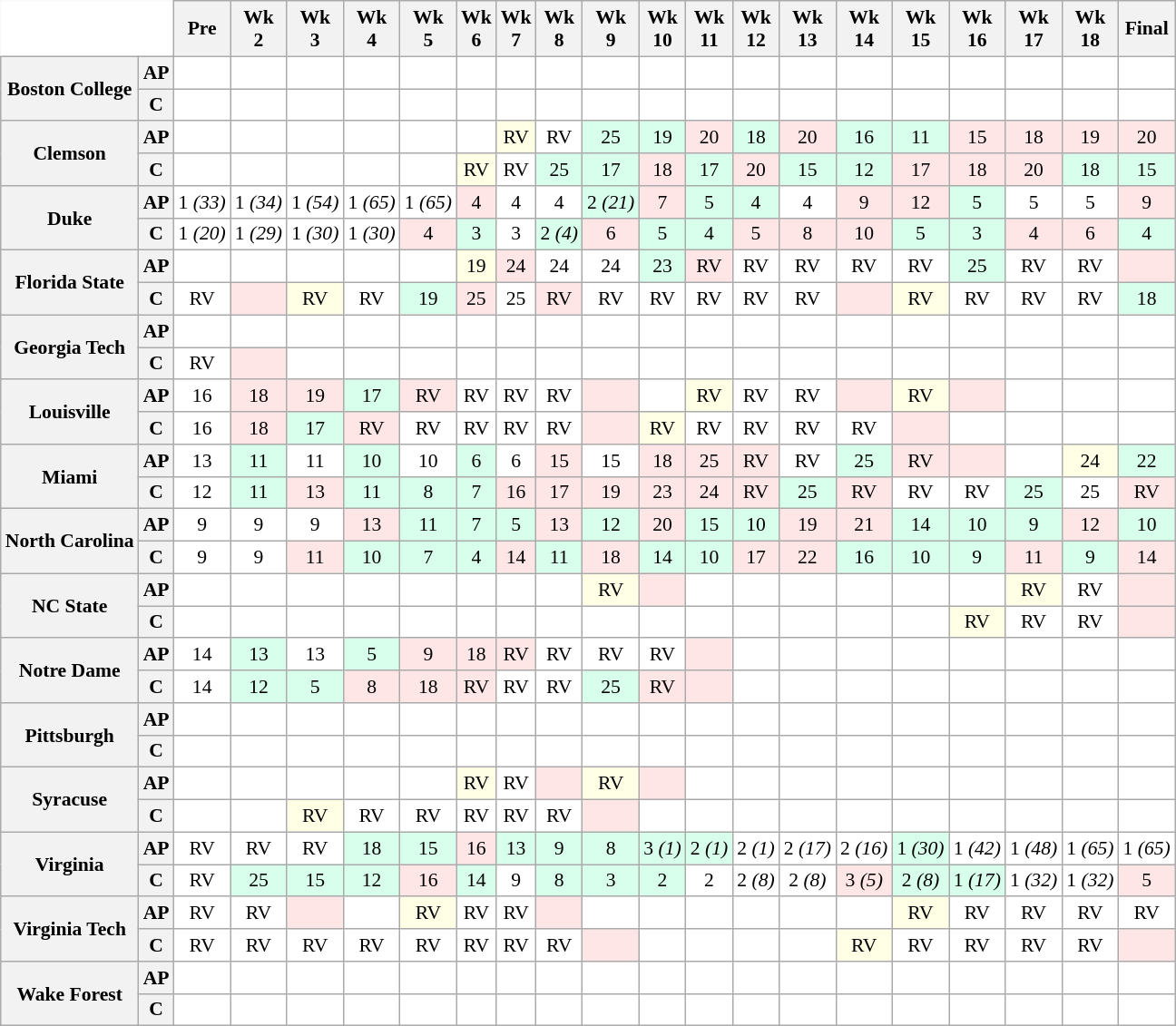<table class="wikitable" style="white-space:nowrap;font-size:90%;">
<tr>
<th colspan=2 style="background:white; border-top-style:hidden; border-left-style:hidden;"> </th>
<th>Pre</th>
<th>Wk<br>2</th>
<th>Wk<br>3</th>
<th>Wk<br>4</th>
<th>Wk<br>5</th>
<th>Wk<br>6</th>
<th>Wk<br>7</th>
<th>Wk<br>8</th>
<th>Wk<br>9</th>
<th>Wk<br>10</th>
<th>Wk<br>11</th>
<th>Wk<br>12</th>
<th>Wk<br>13</th>
<th>Wk<br>14</th>
<th>Wk<br>15</th>
<th>Wk<br>16</th>
<th>Wk<br>17</th>
<th>Wk<br>18</th>
<th>Final</th>
</tr>
<tr style="text-align:center;">
<th rowspan=2 style=>Boston College</th>
<th>AP</th>
<td style="background:#FFF;"></td>
<td style="background:#FFF;"></td>
<td style="background:#FFF;"></td>
<td style="background:#FFF;"></td>
<td style="background:#FFF;"></td>
<td style="background:#FFF;"></td>
<td style="background:#FFF;"></td>
<td style="background:#FFF;"></td>
<td style="background:#FFF;"></td>
<td style="background:#FFF;"></td>
<td style="background:#FFF;"></td>
<td style="background:#FFF;"></td>
<td style="background:#FFF;"></td>
<td style="background:#FFF;"></td>
<td style="background:#FFF;"></td>
<td style="background:#FFF;"></td>
<td style="background:#FFF;"></td>
<td style="background:#FFF;"></td>
<td style="background:#FFF;"></td>
</tr>
<tr style="text-align:center;">
<th>C</th>
<td style="background:#FFF;"></td>
<td style="background:#FFF;"></td>
<td style="background:#FFF;"></td>
<td style="background:#FFF;"></td>
<td style="background:#FFF;"></td>
<td style="background:#FFF;"></td>
<td style="background:#FFF;"></td>
<td style="background:#FFF;"></td>
<td style="background:#FFF;"></td>
<td style="background:#FFF;"></td>
<td style="background:#FFF;"></td>
<td style="background:#FFF;"></td>
<td style="background:#FFF;"></td>
<td style="background:#FFF;"></td>
<td style="background:#FFF;"></td>
<td style="background:#FFF;"></td>
<td style="background:#FFF;"></td>
<td style="background:#FFF;"></td>
<td style="background:#FFF;"></td>
</tr>
<tr style="text-align:center;">
<th rowspan=2 style=>Clemson</th>
<th>AP</th>
<td style="background:#FFF;"></td>
<td style="background:#FFF;"></td>
<td style="background:#FFF;"></td>
<td style="background:#FFF;"></td>
<td style="background:#FFF;"></td>
<td style="background:#FFF;"></td>
<td style="background:#FFFFE6;"> RV</td>
<td style="background:#FFF;"> RV</td>
<td style="background:#D8FFEB;"> 25</td>
<td style="background:#D8FFEB;"> 19</td>
<td style="background:#FFE6E6;"> 20</td>
<td style="background:#D8FFEB;"> 18</td>
<td style="background:#FFE6E6;"> 20</td>
<td style="background:#D8FFEB;"> 16</td>
<td style="background:#D8FFEB;"> 11</td>
<td style="background:#FFE6E6;"> 15</td>
<td style="background:#FFE6E6;"> 18</td>
<td style="background:#FFE6E6;"> 19</td>
<td style="background:#FFE6E6;"> 20</td>
</tr>
<tr style="text-align:center;">
<th>C</th>
<td style="background:#FFF;"></td>
<td style="background:#FFF;"></td>
<td style="background:#FFF;"></td>
<td style="background:#FFF;"></td>
<td style="background:#FFF;"></td>
<td style="background:#FFFFE6;"> RV</td>
<td style="background:#FFF;"> RV</td>
<td style="background:#D8FFEB;"> 25</td>
<td style="background:#D8FFEB;"> 17</td>
<td style="background:#FFE6E6;"> 18</td>
<td style="background:#D8FFEB;"> 17</td>
<td style="background:#FFE6E6;"> 20</td>
<td style="background:#D8FFEB;"> 15</td>
<td style="background:#D8FFEB;"> 12</td>
<td style="background:#FFE6E6;"> 17</td>
<td style="background:#FFE6E6;"> 18</td>
<td style="background:#FFE6E6;"> 20</td>
<td style="background:#D8FFEB;"> 18</td>
<td style="background:#D8FFEB;"> 15</td>
</tr>
<tr style="text-align:center;">
<th rowspan=2 style=>Duke</th>
<th>AP</th>
<td style="background:#FFF;"> 1 <em>(33)</em></td>
<td style="background:#FFF;"> 1 <em>(34)</em></td>
<td style="background:#FFF;"> 1 <em>(54)</em></td>
<td style="background:#FFF;"> 1 <em>(65)</em></td>
<td style="background:#FFF;"> 1 <em>(65)</em></td>
<td style="background:#FFE6E6;"> 4</td>
<td style="background:#FFF;"> 4</td>
<td style="background:#FFF;"> 4</td>
<td style="background:#D8FFEB;"> 2 <em>(21)</em></td>
<td style="background:#FFE6E6;"> 7</td>
<td style="background:#D8FFEB;"> 5</td>
<td style="background:#D8FFEB;"> 4</td>
<td style="background:#FFF;"> 4</td>
<td style="background:#FFE6E6;"> 9</td>
<td style="background:#FFE6E6;"> 12</td>
<td style="background:#D8FFEB;"> 5</td>
<td style="background:#FFF;"> 5</td>
<td style="background:#FFF;"> 5</td>
<td style="background:#FFE6E6;"> 9</td>
</tr>
<tr style="text-align:center;">
<th>C</th>
<td style="background:#FFF;"> 1 <em>(20)</em></td>
<td style="background:#FFF;"> 1 <em>(29)</em></td>
<td style="background:#FFF;"> 1 <em>(30)</em></td>
<td style="background:#FFF;"> 1 <em>(30)</em></td>
<td style="background:#FFE6E6;"> 4</td>
<td style="background:#D8FFEB;"> 3</td>
<td style="background:#FFF;"> 3</td>
<td style="background:#D8FFEB;"> 2 <em>(4)</em></td>
<td style="background:#FFE6E6;"> 6</td>
<td style="background:#D8FFEB;"> 5</td>
<td style="background:#D8FFEB;"> 4</td>
<td style="background:#FFE6E6;"> 5</td>
<td style="background:#FFE6E6;"> 8</td>
<td style="background:#FFE6E6;"> 10</td>
<td style="background:#D8FFEB;"> 5</td>
<td style="background:#D8FFEB;"> 3</td>
<td style="background:#FFE6E6;"> 4</td>
<td style="background:#FFE6E6;"> 6</td>
<td style="background:#D8FFEB;"> 4</td>
</tr>
<tr style="text-align:center;">
<th rowspan=2 style=>Florida State</th>
<th>AP</th>
<td style="background:#FFF;"></td>
<td style="background:#FFF;"></td>
<td style="background:#FFF;"></td>
<td style="background:#FFF;"></td>
<td style="background:#FFF;"></td>
<td style="background:#FFFFE6;"> 19</td>
<td style="background:#FFE6E6;"> 24</td>
<td style="background:#FFF;"> 24</td>
<td style="background:#FFF;"> 24</td>
<td style="background:#D8FFEB;"> 23</td>
<td style="background:#FFE6E6;"> RV</td>
<td style="background:#FFF;"> RV</td>
<td style="background:#FFF;"> RV</td>
<td style="background:#FFF;"> RV</td>
<td style="background:#FFF;"> RV</td>
<td style="background:#D8FFEB;"> 25</td>
<td style="background:#FFF;"> RV</td>
<td style="background:#FFF;"> RV</td>
<td style="background:#FFE6E6;"></td>
</tr>
<tr style="text-align:center;">
<th>C</th>
<td style="background:#FFF;"> RV</td>
<td style="background:#FFE6E6;"></td>
<td style="background:#FFFFE6;"> RV</td>
<td style="background:#FFF;"> RV</td>
<td style="background:#D8FFEB;"> 19</td>
<td style="background:#FFE6E6;"> 25</td>
<td style="background:#FFF;"> 25</td>
<td style="background:#FFE6E6;"> RV</td>
<td style="background:#FFF;"> RV</td>
<td style="background:#FFF;"> RV</td>
<td style="background:#FFF;"> RV</td>
<td style="background:#FFF;"> RV</td>
<td style="background:#FFF;"> RV</td>
<td style="background:#FFE6E6;"></td>
<td style="background:#FFFFE6;"> RV</td>
<td style="background:#FFF;"> RV</td>
<td style="background:#FFF;"> RV</td>
<td style="background:#FFF;"> RV</td>
<td style="background:#D8FFEB;"> 18</td>
</tr>
<tr style="text-align:center;">
<th rowspan=2 style=>Georgia Tech</th>
<th>AP</th>
<td style="background:#FFF;"></td>
<td style="background:#FFF;"></td>
<td style="background:#FFF;"></td>
<td style="background:#FFF;"></td>
<td style="background:#FFF;"></td>
<td style="background:#FFF;"></td>
<td style="background:#FFF;"></td>
<td style="background:#FFF;"></td>
<td style="background:#FFF;"></td>
<td style="background:#FFF;"></td>
<td style="background:#FFF;"></td>
<td style="background:#FFF;"></td>
<td style="background:#FFF;"></td>
<td style="background:#FFF;"></td>
<td style="background:#FFF;"></td>
<td style="background:#FFF;"></td>
<td style="background:#FFF;"></td>
<td style="background:#FFF;"></td>
<td style="background:#FFF;"></td>
</tr>
<tr style="text-align:center;">
<th>C</th>
<td style="background:#FFF;"> RV</td>
<td style="background:#FFE6E6;"></td>
<td style="background:#FFF;"></td>
<td style="background:#FFF;"></td>
<td style="background:#FFF;"></td>
<td style="background:#FFF;"></td>
<td style="background:#FFF;"></td>
<td style="background:#FFF;"></td>
<td style="background:#FFF;"></td>
<td style="background:#FFF;"></td>
<td style="background:#FFF;"></td>
<td style="background:#FFF;"></td>
<td style="background:#FFF;"></td>
<td style="background:#FFF;"></td>
<td style="background:#FFF;"></td>
<td style="background:#FFF;"></td>
<td style="background:#FFF;"></td>
<td style="background:#FFF;"></td>
<td style="background:#FFF;"></td>
</tr>
<tr style="text-align:center;">
<th rowspan=2 style=>Louisville</th>
<th>AP</th>
<td style="background:#FFF;"> 16</td>
<td style="background:#FFE6E6;"> 18</td>
<td style="background:#FFE6E6;"> 19</td>
<td style="background:#D8FFEB;"> 17</td>
<td style="background:#FFE6E6;"> RV</td>
<td style="background:#FFF;"> RV</td>
<td style="background:#FFF;"> RV</td>
<td style="background:#FFF;"> RV</td>
<td style="background:#FFE6E6;"></td>
<td style="background:#FFF;"></td>
<td style="background:#FFFFE6;"> RV</td>
<td style="background:#FFF;"> RV</td>
<td style="background:#FFF;"> RV</td>
<td style="background:#FFE6E6;"></td>
<td style="background:#FFFFE6;"> RV</td>
<td style="background:#FFE6E6;"></td>
<td style="background:#FFF;"></td>
<td style="background:#FFF;"></td>
<td style="background:#FFF;"></td>
</tr>
<tr style="text-align:center;">
<th>C</th>
<td style="background:#FFF;"> 16</td>
<td style="background:#FFE6E6;"> 18</td>
<td style="background:#D8FFEB;"> 17</td>
<td style="background:#FFE6E6;"> RV</td>
<td style="background:#FFF;"> RV</td>
<td style="background:#FFF;"> RV</td>
<td style="background:#FFF;"> RV</td>
<td style="background:#FFF;"> RV</td>
<td style="background:#FFE6E6;"></td>
<td style="background:#FFFFE6;"> RV</td>
<td style="background:#FFF;"> RV</td>
<td style="background:#FFF;"> RV</td>
<td style="background:#FFF;"> RV</td>
<td style="background:#FFF;"> RV</td>
<td style="background:#FFE6E6;"></td>
<td style="background:#FFF;"></td>
<td style="background:#FFF;"></td>
<td style="background:#FFF;"></td>
<td style="background:#FFF;"></td>
</tr>
<tr style="text-align:center;">
<th rowspan=2 style=>Miami</th>
<th>AP</th>
<td style="background:#FFF;"> 13</td>
<td style="background:#D8FFEB;"> 11</td>
<td style="background:#FFF;"> 11</td>
<td style="background:#D8FFEB;"> 10</td>
<td style="background:#FFF;"> 10</td>
<td style="background:#D8FFEB;"> 6</td>
<td style="background:#FFF;"> 6</td>
<td style="background:#FFE6E6;"> 15</td>
<td style="background:#FFF;"> 15</td>
<td style="background:#FFE6E6;"> 18</td>
<td style="background:#FFE6E6;"> 25</td>
<td style="background:#FFE6E6;"> RV</td>
<td style="background:#FFF;"> RV</td>
<td style="background:#D8FFEB;"> 25</td>
<td style="background:#FFE6E6;"> RV</td>
<td style="background:#FFE6E6;"></td>
<td style="background:#FFF;"></td>
<td style="background:#FFFFE6;"> 24</td>
<td style="background:#D8FFEB;"> 22</td>
</tr>
<tr style="text-align:center;">
<th>C</th>
<td style="background:#FFF;"> 12</td>
<td style="background:#D8FFEB;"> 11</td>
<td style="background:#FFE6E6;"> 13</td>
<td style="background:#D8FFEB;"> 11</td>
<td style="background:#D8FFEB;"> 8</td>
<td style="background:#D8FFEB;"> 7</td>
<td style="background:#FFE6E6;"> 16</td>
<td style="background:#FFE6E6;"> 17</td>
<td style="background:#FFE6E6;"> 19</td>
<td style="background:#FFE6E6;"> 23</td>
<td style="background:#FFE6E6;"> 24</td>
<td style="background:#FFE6E6;"> RV</td>
<td style="background:#D8FFEB;"> 25</td>
<td style="background:#FFE6E6;"> RV</td>
<td style="background:#FFF;"> RV</td>
<td style="background:#FFF;"> RV</td>
<td style="background:#D8FFEB;"> 25</td>
<td style="background:#FFF;"> 25</td>
<td style="background:#FFE6E6;"> RV</td>
</tr>
<tr style="text-align:center;">
<th rowspan=2 style=>North Carolina</th>
<th>AP</th>
<td style="background:#FFF;"> 9</td>
<td style="background:#FFF;"> 9</td>
<td style="background:#FFF;"> 9</td>
<td style="background:#FFE6E6;"> 13</td>
<td style="background:#D8FFEB;"> 11</td>
<td style="background:#D8FFEB;"> 7</td>
<td style="background:#D8FFEB;"> 5</td>
<td style="background:#FFE6E6;"> 13</td>
<td style="background:#D8FFEB;"> 12</td>
<td style="background:#FFE6E6;"> 20</td>
<td style="background:#D8FFEB;"> 15</td>
<td style="background:#D8FFEB;"> 10</td>
<td style="background:#FFE6E6;"> 19</td>
<td style="background:#FFE6E6;"> 21</td>
<td style="background:#D8FFEB;"> 14</td>
<td style="background:#D8FFEB;"> 10</td>
<td style="background:#D8FFEB;"> 9</td>
<td style="background:#FFE6E6;"> 12</td>
<td style="background:#D8FFEB;"> 10</td>
</tr>
<tr style="text-align:center;">
<th>C</th>
<td style="background:#FFF;"> 9</td>
<td style="background:#FFF;"> 9</td>
<td style="background:#FFE6E6;"> 11</td>
<td style="background:#D8FFEB;"> 10</td>
<td style="background:#D8FFEB;"> 7</td>
<td style="background:#D8FFEB;"> 4</td>
<td style="background:#FFE6E6;"> 14</td>
<td style="background:#D8FFEB;"> 11</td>
<td style="background:#FFE6E6;"> 18</td>
<td style="background:#D8FFEB;"> 14</td>
<td style="background:#D8FFEB;"> 10</td>
<td style="background:#FFE6E6;"> 17</td>
<td style="background:#FFE6E6;"> 22</td>
<td style="background:#D8FFEB;"> 16</td>
<td style="background:#D8FFEB;"> 10</td>
<td style="background:#D8FFEB;"> 9</td>
<td style="background:#FFE6E6;"> 11</td>
<td style="background:#D8FFEB;"> 9</td>
<td style="background:#FFE6E6;"> 14</td>
</tr>
<tr style="text-align:center;">
<th rowspan=2 style=>NC State</th>
<th>AP</th>
<td style="background:#FFF;"></td>
<td style="background:#FFF;"></td>
<td style="background:#FFF;"></td>
<td style="background:#FFF;"></td>
<td style="background:#FFF;"></td>
<td style="background:#FFF;"></td>
<td style="background:#FFF;"></td>
<td style="background:#FFF;"></td>
<td style="background:#FFFFE6;"> RV</td>
<td style="background:#FFE6E6;"></td>
<td style="background:#FFF;"></td>
<td style="background:#FFF;"></td>
<td style="background:#FFF;"></td>
<td style="background:#FFF;"></td>
<td style="background:#FFF;"></td>
<td style="background:#FFF;"></td>
<td style="background:#FFFFE6;"> RV</td>
<td style="background:#FFF;"> RV</td>
<td style="background:#FFE6E6;"></td>
</tr>
<tr style="text-align:center;">
<th>C</th>
<td style="background:#FFF;"></td>
<td style="background:#FFF;"></td>
<td style="background:#FFF;"></td>
<td style="background:#FFF;"></td>
<td style="background:#FFF;"></td>
<td style="background:#FFF;"></td>
<td style="background:#FFF;"></td>
<td style="background:#FFF;"></td>
<td style="background:#FFF;"></td>
<td style="background:#FFF;"></td>
<td style="background:#FFF;"></td>
<td style="background:#FFF;"></td>
<td style="background:#FFF;"></td>
<td style="background:#FFF;"></td>
<td style="background:#FFF;"></td>
<td style="background:#FFFFE6;"> RV</td>
<td style="background:#FFF;"> RV</td>
<td style="background:#FFF;"> RV</td>
<td style="background:#FFE6E6;"></td>
</tr>
<tr style="text-align:center;">
<th rowspan=2 style=>Notre Dame</th>
<th>AP</th>
<td style="background:#FFF;"> 14</td>
<td style="background:#D8FFEB;"> 13</td>
<td style="background:#FFF;"> 13</td>
<td style="background:#D8FFEB;"> 5</td>
<td style="background:#FFE6E6;"> 9</td>
<td style="background:#FFE6E6;"> 18</td>
<td style="background:#FFE6E6;"> RV</td>
<td style="background:#FFF;"> RV</td>
<td style="background:#FFF;"> RV</td>
<td style="background:#FFF;"> RV</td>
<td style="background:#FFE6E6;"></td>
<td style="background:#FFF;"></td>
<td style="background:#FFF;"></td>
<td style="background:#FFF;"></td>
<td style="background:#FFF;"></td>
<td style="background:#FFF;"></td>
<td style="background:#FFF;"></td>
<td style="background:#FFF;"></td>
<td style="background:#FFF;"></td>
</tr>
<tr style="text-align:center;">
<th>C</th>
<td style="background:#FFF;"> 14</td>
<td style="background:#D8FFEB;"> 12</td>
<td style="background:#D8FFEB;"> 5</td>
<td style="background:#FFE6E6;"> 8</td>
<td style="background:#FFE6E6;"> 18</td>
<td style="background:#FFE6E6;"> RV</td>
<td style="background:#FFF;"> RV</td>
<td style="background:#FFF;"> RV</td>
<td style="background:#D8FFEB;"> 25</td>
<td style="background:#FFE6E6;"> RV</td>
<td style="background:#FFE6E6;"></td>
<td style="background:#FFF;"></td>
<td style="background:#FFF;"></td>
<td style="background:#FFF;"></td>
<td style="background:#FFF;"></td>
<td style="background:#FFF;"></td>
<td style="background:#FFF;"></td>
<td style="background:#FFF;"></td>
<td style="background:#FFF;"></td>
</tr>
<tr style="text-align:center;">
<th rowspan=2 style=>Pittsburgh</th>
<th>AP</th>
<td style="background:#FFF;"></td>
<td style="background:#FFF;"></td>
<td style="background:#FFF;"></td>
<td style="background:#FFF;"></td>
<td style="background:#FFF;"></td>
<td style="background:#FFF;"></td>
<td style="background:#FFF;"></td>
<td style="background:#FFF;"></td>
<td style="background:#FFF;"></td>
<td style="background:#FFF;"></td>
<td style="background:#FFF;"></td>
<td style="background:#FFF;"></td>
<td style="background:#FFF;"></td>
<td style="background:#FFF;"></td>
<td style="background:#FFF;"></td>
<td style="background:#FFF;"></td>
<td style="background:#FFF;"></td>
<td style="background:#FFF;"></td>
<td style="background:#FFF;"></td>
</tr>
<tr style="text-align:center;">
<th>C</th>
<td style="background:#FFF;"></td>
<td style="background:#FFF;"></td>
<td style="background:#FFF;"></td>
<td style="background:#FFF;"></td>
<td style="background:#FFF;"></td>
<td style="background:#FFF;"></td>
<td style="background:#FFF;"></td>
<td style="background:#FFF;"></td>
<td style="background:#FFF;"></td>
<td style="background:#FFF;"></td>
<td style="background:#FFF;"></td>
<td style="background:#FFF;"></td>
<td style="background:#FFF;"></td>
<td style="background:#FFF;"></td>
<td style="background:#FFF;"></td>
<td style="background:#FFF;"></td>
<td style="background:#FFF;"></td>
<td style="background:#FFF;"></td>
<td style="background:#FFF;"></td>
</tr>
<tr style="text-align:center;">
<th rowspan=2 style=>Syracuse</th>
<th>AP</th>
<td style="background:#FFF;"></td>
<td style="background:#FFF;"></td>
<td style="background:#FFF;"></td>
<td style="background:#FFF;"></td>
<td style="background:#FFF;"></td>
<td style="background:#FFFFE6;"> RV</td>
<td style="background:#FFF;"> RV</td>
<td style="background:#FFE6E6;"></td>
<td style="background:#FFFFE6;"> RV</td>
<td style="background:#FFE6E6;"></td>
<td style="background:#FFF;"></td>
<td style="background:#FFF;"></td>
<td style="background:#FFF;"></td>
<td style="background:#FFF;"></td>
<td style="background:#FFF;"></td>
<td style="background:#FFF;"></td>
<td style="background:#FFF;"></td>
<td style="background:#FFF;"></td>
<td style="background:#FFF;"></td>
</tr>
<tr style="text-align:center;">
<th>C</th>
<td style="background:#FFF;"></td>
<td style="background:#FFF;"></td>
<td style="background:#FFFFE6;"> RV</td>
<td style="background:#FFF;"> RV</td>
<td style="background:#FFF;"> RV</td>
<td style="background:#FFF;"> RV</td>
<td style="background:#FFF;"> RV</td>
<td style="background:#FFF;"> RV</td>
<td style="background:#FFE6E6;"></td>
<td style="background:#FFF;"></td>
<td style="background:#FFF;"></td>
<td style="background:#FFF;"></td>
<td style="background:#FFF;"></td>
<td style="background:#FFF;"></td>
<td style="background:#FFF;"></td>
<td style="background:#FFF;"></td>
<td style="background:#FFF;"></td>
<td style="background:#FFF;"></td>
<td style="background:#FFF;"></td>
</tr>
<tr style="text-align:center;">
<th rowspan=2 style=>Virginia</th>
<th>AP</th>
<td style="background:#FFF;"> RV</td>
<td style="background:#FFF;"> RV</td>
<td style="background:#FFF;"> RV</td>
<td style="background:#D8FFEB;"> 18</td>
<td style="background:#D8FFEB;"> 15</td>
<td style="background:#FFE6E6;"> 16</td>
<td style="background:#D8FFEB;"> 13</td>
<td style="background:#D8FFEB;"> 9</td>
<td style="background:#D8FFEB;"> 8</td>
<td style="background:#D8FFEB;"> 3 <em>(1)</em></td>
<td style="background:#D8FFEB;"> 2 <em>(1)</em></td>
<td style="background:#FFF;"> 2 <em>(1)</em></td>
<td style="background:#FFF;"> 2 <em>(17)</em></td>
<td style="background:#FFF;"> 2 <em>(16)</em></td>
<td style="background:#D8FFEB;"> 1 <em>(30)</em></td>
<td style="background:#FFF;"> 1 <em>(42)</em></td>
<td style="background:#FFF;"> 1 <em>(48)</em></td>
<td style="background:#FFF;"> 1 <em>(65)</em></td>
<td style="background:#FFF;"> 1 <em>(65)</em></td>
</tr>
<tr style="text-align:center;">
<th>C</th>
<td style="background:#FFF;"> RV</td>
<td style="background:#D8FFEB;"> 25</td>
<td style="background:#D8FFEB;"> 15</td>
<td style="background:#D8FFEB;"> 12</td>
<td style="background:#FFE6E6;"> 16</td>
<td style="background:#D8FFEB;"> 14</td>
<td style="background:#FFF;"> 9</td>
<td style="background:#D8FFEB;"> 8</td>
<td style="background:#D8FFEB;"> 3</td>
<td style="background:#D8FFEB;"> 2</td>
<td style="background:#FFF;"> 2</td>
<td style="background:#FFF;"> 2 <em>(8)</em></td>
<td style="background:#FFF;"> 2 <em>(8)</em></td>
<td style="background:#FFE6E6;"> 3 <em>(5)</em></td>
<td style="background:#D8FFEB;"> 2 <em>(8)</em></td>
<td style="background:#D8FFEB;"> 1 <em>(17)</em></td>
<td style="background:#FFF;"> 1 <em>(32)</em></td>
<td style="background:#FFF;"> 1 <em>(32)</em></td>
<td style="background:#FFE6E6;"> 5</td>
</tr>
<tr style="text-align:center;">
<th rowspan=2 style=>Virginia Tech</th>
<th>AP</th>
<td style="background:#FFF;"> RV</td>
<td style="background:#FFF;"> RV</td>
<td style="background:#FFE6E6;"></td>
<td style="background:#FFF;"></td>
<td style="background:#FFFFE6;"> RV</td>
<td style="background:#FFF;"> RV</td>
<td style="background:#FFF;"> RV</td>
<td style="background:#FFE6E6;"></td>
<td style="background:#FFF;"></td>
<td style="background:#FFF;"></td>
<td style="background:#FFF;"></td>
<td style="background:#FFF;"></td>
<td style="background:#FFF;"></td>
<td style="background:#FFF;"></td>
<td style="background:#FFFFE6;"> RV</td>
<td style="background:#FFF;"> RV</td>
<td style="background:#FFF;"> RV</td>
<td style="background:#FFF;"> RV</td>
<td style="background:#FFF;"> RV</td>
</tr>
<tr style="text-align:center;">
<th>C</th>
<td style="background:#FFF;"> RV</td>
<td style="background:#FFF;"> RV</td>
<td style="background:#FFF;"> RV</td>
<td style="background:#FFF;"> RV</td>
<td style="background:#FFF;"> RV</td>
<td style="background:#FFF;"> RV</td>
<td style="background:#FFF;"> RV</td>
<td style="background:#FFF;"> RV</td>
<td style="background:#FFE6E6;"></td>
<td style="background:#FFF;"></td>
<td style="background:#FFF;"></td>
<td style="background:#FFF;"></td>
<td style="background:#FFF;"></td>
<td style="background:#FFFFE6;"> RV</td>
<td style="background:#FFF;"> RV</td>
<td style="background:#FFF;"> RV</td>
<td style="background:#FFF;"> RV</td>
<td style="background:#FFF;"> RV</td>
<td style="background:#FFE6E6;"></td>
</tr>
<tr style="text-align:center;">
<th rowspan=2 style=>Wake Forest</th>
<th>AP</th>
<td style="background:#FFF;"></td>
<td style="background:#FFF;"></td>
<td style="background:#FFF;"></td>
<td style="background:#FFF;"></td>
<td style="background:#FFF;"></td>
<td style="background:#FFF;"></td>
<td style="background:#FFF;"></td>
<td style="background:#FFF;"></td>
<td style="background:#FFF;"></td>
<td style="background:#FFF;"></td>
<td style="background:#FFF;"></td>
<td style="background:#FFF;"></td>
<td style="background:#FFF;"></td>
<td style="background:#FFF;"></td>
<td style="background:#FFF;"></td>
<td style="background:#FFF;"></td>
<td style="background:#FFF;"></td>
<td style="background:#FFF;"></td>
<td style="background:#FFF;"></td>
</tr>
<tr style="text-align:center;">
<th>C</th>
<td style="background:#FFF;"></td>
<td style="background:#FFF;"></td>
<td style="background:#FFF;"></td>
<td style="background:#FFF;"></td>
<td style="background:#FFF;"></td>
<td style="background:#FFF;"></td>
<td style="background:#FFF;"></td>
<td style="background:#FFF;"></td>
<td style="background:#FFF;"></td>
<td style="background:#FFF;"></td>
<td style="background:#FFF;"></td>
<td style="background:#FFF;"></td>
<td style="background:#FFF;"></td>
<td style="background:#FFF;"></td>
<td style="background:#FFF;"></td>
<td style="background:#FFF;"></td>
<td style="background:#FFF;"></td>
<td style="background:#FFF;"></td>
<td style="background:#FFF;"></td>
</tr>
</table>
